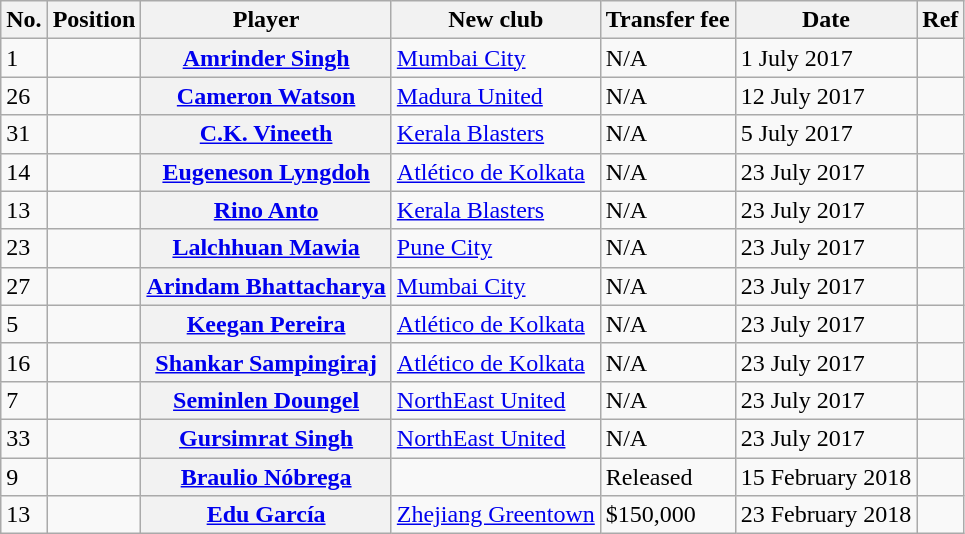<table class="wikitable plainrowheaders" style="text-align:center; text-align:left">
<tr>
<th>No.</th>
<th scope="col">Position</th>
<th scope="col">Player</th>
<th scope="col">New club</th>
<th scope="col">Transfer fee</th>
<th scope="col">Date</th>
<th scope="col">Ref</th>
</tr>
<tr>
<td>1</td>
<td></td>
<th scope="row"> <a href='#'>Amrinder Singh</a></th>
<td><a href='#'>Mumbai City</a></td>
<td>N/A</td>
<td>1 July 2017</td>
<td></td>
</tr>
<tr>
<td>26</td>
<td></td>
<th scope="row"> <a href='#'>Cameron Watson</a></th>
<td> <a href='#'>Madura United</a></td>
<td>N/A</td>
<td>12 July 2017</td>
<td></td>
</tr>
<tr>
<td>31</td>
<td></td>
<th scope="row"> <a href='#'>C.K. Vineeth</a></th>
<td><a href='#'>Kerala Blasters</a></td>
<td>N/A</td>
<td>5 July 2017</td>
<td></td>
</tr>
<tr>
<td>14</td>
<td></td>
<th scope="row"> <a href='#'>Eugeneson Lyngdoh</a></th>
<td><a href='#'>Atlético de Kolkata</a></td>
<td>N/A</td>
<td>23 July 2017</td>
<td></td>
</tr>
<tr>
<td>13</td>
<td></td>
<th scope="row"> <a href='#'>Rino Anto</a></th>
<td><a href='#'>Kerala Blasters</a></td>
<td>N/A</td>
<td>23 July 2017</td>
<td></td>
</tr>
<tr>
<td>23</td>
<td></td>
<th scope="row"> <a href='#'>Lalchhuan Mawia</a></th>
<td><a href='#'>Pune City</a></td>
<td>N/A</td>
<td>23 July 2017</td>
<td></td>
</tr>
<tr>
<td>27</td>
<td></td>
<th scope="row"> <a href='#'>Arindam Bhattacharya</a></th>
<td><a href='#'>Mumbai City</a></td>
<td>N/A</td>
<td>23 July 2017</td>
<td></td>
</tr>
<tr>
<td>5</td>
<td></td>
<th scope="row"> <a href='#'>Keegan Pereira</a></th>
<td><a href='#'>Atlético de Kolkata</a></td>
<td>N/A</td>
<td>23 July 2017</td>
<td></td>
</tr>
<tr>
<td>16</td>
<td></td>
<th scope="row"> <a href='#'>Shankar Sampingiraj</a></th>
<td><a href='#'>Atlético de Kolkata</a></td>
<td>N/A</td>
<td>23 July 2017</td>
<td></td>
</tr>
<tr>
<td>7</td>
<td></td>
<th scope="row"> <a href='#'>Seminlen Doungel</a></th>
<td><a href='#'>NorthEast United</a></td>
<td>N/A</td>
<td>23 July 2017</td>
<td></td>
</tr>
<tr>
<td>33</td>
<td></td>
<th scope="row"> <a href='#'>Gursimrat Singh</a></th>
<td><a href='#'>NorthEast United</a></td>
<td>N/A</td>
<td>23 July 2017</td>
<td></td>
</tr>
<tr>
<td>9</td>
<td></td>
<th scope="row"> <a href='#'>Braulio Nóbrega</a></th>
<td></td>
<td>Released</td>
<td>15 February 2018</td>
<td></td>
</tr>
<tr>
<td>13</td>
<td></td>
<th scope="row"> <a href='#'>Edu García</a></th>
<td> <a href='#'>Zhejiang Greentown</a></td>
<td>$150,000</td>
<td>23 February 2018</td>
<td></td>
</tr>
</table>
